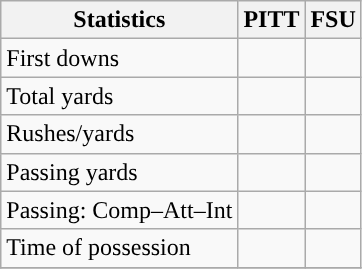<table class="wikitable" style="float: left;">
<tr>
<th>Statistics</th>
<th>PITT</th>
<th>FSU</th>
</tr>
<tr>
<td>First downs</td>
<td></td>
<td></td>
</tr>
<tr>
<td>Total yards</td>
<td></td>
<td></td>
</tr>
<tr>
<td>Rushes/yards</td>
<td></td>
<td></td>
</tr>
<tr>
<td>Passing yards</td>
<td></td>
<td></td>
</tr>
<tr>
<td>Passing: Comp–Att–Int</td>
<td></td>
<td></td>
</tr>
<tr>
<td>Time of possession</td>
<td></td>
<td></td>
</tr>
<tr>
</tr>
</table>
